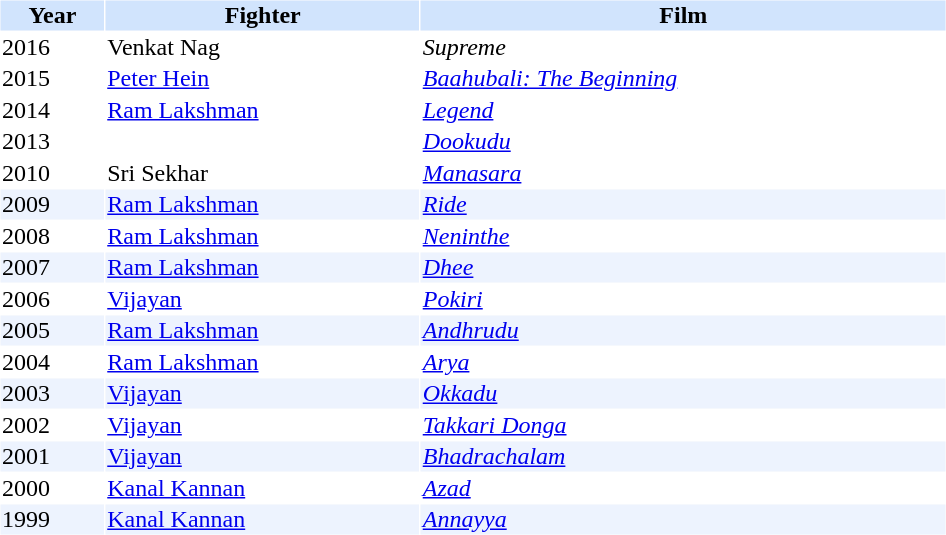<table cellspacing="1" cellpadding="1" border="0" width="50%">
<tr bgcolor="#d1e4fd">
<th>Year</th>
<th>Fighter</th>
<th>Film</th>
</tr>
<tr>
<td>2016</td>
<td>Venkat Nag</td>
<td><em>Supreme</em></td>
</tr>
<tr>
<td>2015</td>
<td><a href='#'>Peter Hein</a></td>
<td><em><a href='#'>Baahubali: The Beginning</a></em></td>
</tr>
<tr>
<td>2014</td>
<td><a href='#'>Ram Lakshman</a></td>
<td><em><a href='#'>Legend</a></em></td>
</tr>
<tr>
<td>2013</td>
<td></td>
<td><em><a href='#'>Dookudu</a></em></td>
</tr>
<tr>
<td>2010</td>
<td>Sri Sekhar</td>
<td><em><a href='#'>Manasara</a></em></td>
</tr>
<tr bgcolor=#edf3fe>
<td>2009</td>
<td><a href='#'>Ram Lakshman</a></td>
<td><em><a href='#'>Ride</a></em></td>
</tr>
<tr>
<td>2008</td>
<td><a href='#'>Ram Lakshman</a></td>
<td><em><a href='#'>Neninthe</a></em></td>
</tr>
<tr bgcolor=#edf3fe>
<td>2007</td>
<td><a href='#'>Ram Lakshman</a></td>
<td><em><a href='#'>Dhee</a></em></td>
</tr>
<tr>
<td>2006</td>
<td><a href='#'>Vijayan</a></td>
<td><em><a href='#'>Pokiri</a></em></td>
</tr>
<tr bgcolor=#edf3fe>
<td>2005</td>
<td><a href='#'>Ram Lakshman</a></td>
<td><em><a href='#'>Andhrudu</a></em></td>
</tr>
<tr>
<td>2004</td>
<td><a href='#'>Ram Lakshman</a></td>
<td><em><a href='#'>Arya</a></em></td>
</tr>
<tr bgcolor=#edf3fe>
<td>2003</td>
<td><a href='#'>Vijayan</a></td>
<td><em><a href='#'>Okkadu</a></em></td>
</tr>
<tr>
<td>2002</td>
<td><a href='#'>Vijayan</a></td>
<td><em><a href='#'>Takkari Donga</a></em></td>
</tr>
<tr bgcolor=#edf3fe>
<td>2001</td>
<td><a href='#'>Vijayan</a></td>
<td><em><a href='#'>Bhadrachalam</a></em></td>
</tr>
<tr>
<td>2000</td>
<td><a href='#'>Kanal Kannan</a></td>
<td><em><a href='#'>Azad</a></em></td>
</tr>
<tr bgcolor=#edf3fe>
<td>1999</td>
<td><a href='#'>Kanal Kannan</a></td>
<td><em><a href='#'>Annayya</a></em></td>
</tr>
<tr>
</tr>
</table>
